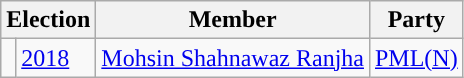<table class="wikitable">
<tr>
<th colspan="2">Election</th>
<th>Member</th>
<th>Party</th>
</tr>
<tr>
<td style="background-color: "></td>
<td><a href='#'>2018</a></td>
<td><a href='#'>Mohsin Shahnawaz Ranjha</a></td>
<td><a href='#'>PML(N)</a></td>
</tr>
</table>
